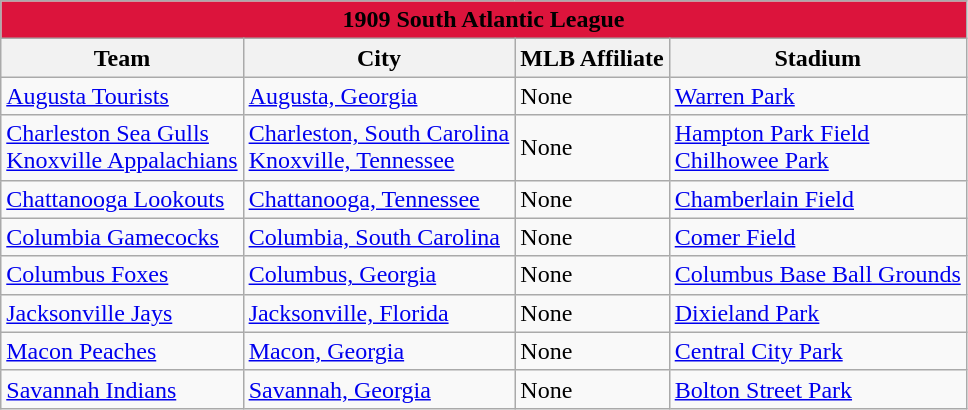<table class="wikitable" style="width:auto">
<tr>
<td bgcolor="#DC143C" align="center" colspan="7"><strong><span>1909 South Atlantic League</span></strong></td>
</tr>
<tr>
<th>Team</th>
<th>City</th>
<th>MLB Affiliate</th>
<th>Stadium</th>
</tr>
<tr>
<td><a href='#'>Augusta Tourists</a></td>
<td><a href='#'>Augusta, Georgia</a></td>
<td>None</td>
<td><a href='#'>Warren Park</a></td>
</tr>
<tr>
<td><a href='#'>Charleston Sea Gulls</a> <br> <a href='#'>Knoxville Appalachians</a></td>
<td><a href='#'>Charleston, South Carolina</a> <br> <a href='#'>Knoxville, Tennessee</a></td>
<td>None</td>
<td><a href='#'>Hampton Park Field</a> <br> <a href='#'>Chilhowee Park</a></td>
</tr>
<tr>
<td><a href='#'>Chattanooga Lookouts</a></td>
<td><a href='#'>Chattanooga, Tennessee</a></td>
<td>None</td>
<td><a href='#'>Chamberlain Field</a></td>
</tr>
<tr>
<td><a href='#'>Columbia Gamecocks</a></td>
<td><a href='#'>Columbia, South Carolina</a></td>
<td>None</td>
<td><a href='#'>Comer Field</a></td>
</tr>
<tr>
<td><a href='#'>Columbus Foxes</a></td>
<td><a href='#'>Columbus, Georgia</a></td>
<td>None</td>
<td><a href='#'>Columbus Base Ball Grounds</a></td>
</tr>
<tr>
<td><a href='#'>Jacksonville Jays</a></td>
<td><a href='#'>Jacksonville, Florida</a></td>
<td>None</td>
<td><a href='#'>Dixieland Park</a></td>
</tr>
<tr>
<td><a href='#'>Macon Peaches</a></td>
<td><a href='#'>Macon, Georgia</a></td>
<td>None</td>
<td><a href='#'>Central City Park</a></td>
</tr>
<tr>
<td><a href='#'>Savannah Indians</a></td>
<td><a href='#'>Savannah, Georgia</a></td>
<td>None</td>
<td><a href='#'>Bolton Street Park</a></td>
</tr>
</table>
